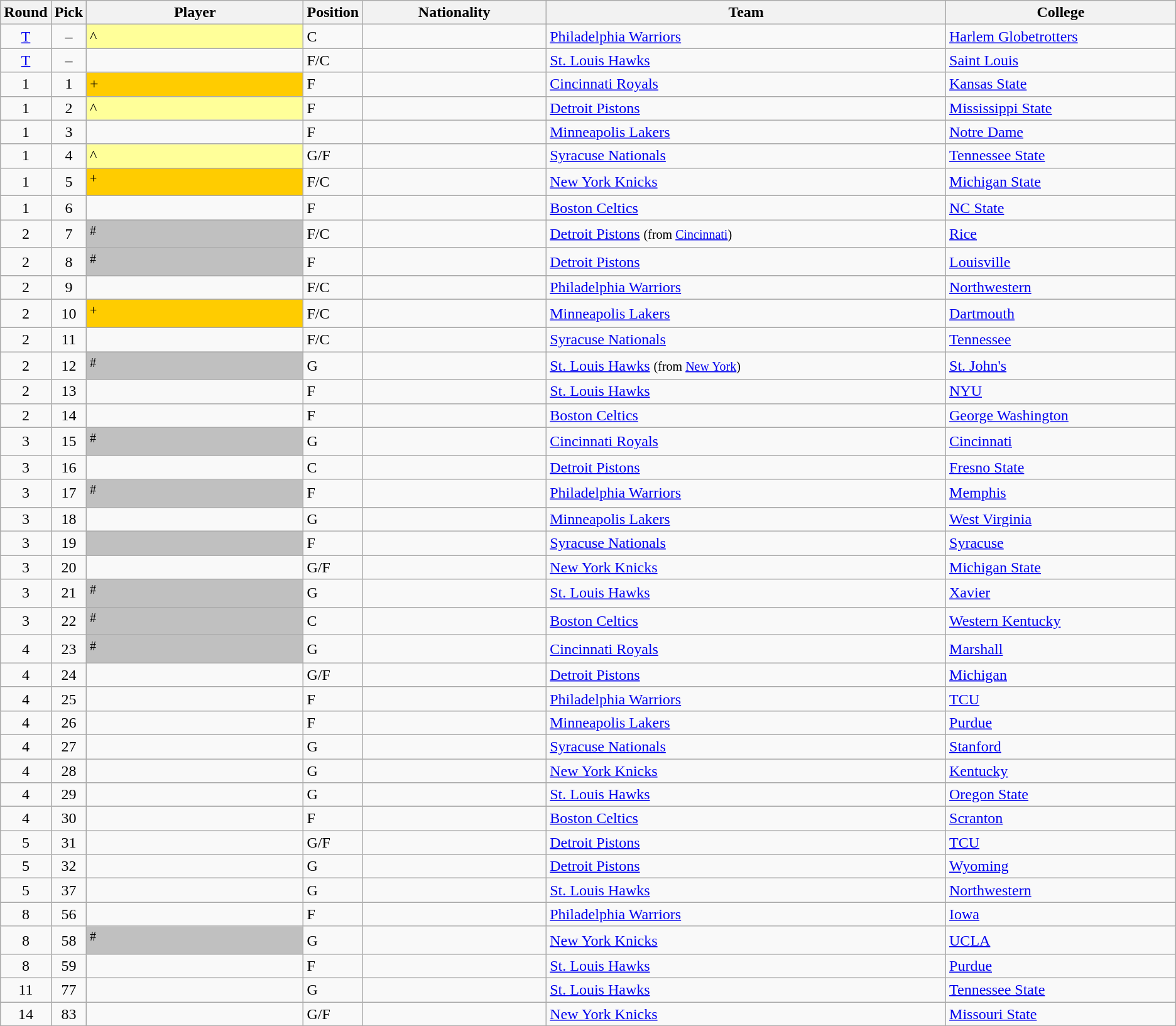<table class="wikitable sortable">
<tr>
<th width="1%">Round</th>
<th width="1%">Pick</th>
<th width="19%">Player</th>
<th width="1%">Position</th>
<th width="16%">Nationality</th>
<th width="35%">Team</th>
<th width="20%">College</th>
</tr>
<tr>
<td align=center><a href='#'>T</a></td>
<td align=center>–</td>
<td bgcolor="#FFFF99">^</td>
<td>C</td>
<td></td>
<td><a href='#'>Philadelphia Warriors</a></td>
<td><a href='#'>Harlem Globetrotters</a></td>
</tr>
<tr>
<td align=center><a href='#'>T</a></td>
<td align=center>–</td>
<td></td>
<td>F/C</td>
<td></td>
<td><a href='#'>St. Louis Hawks</a></td>
<td><a href='#'>Saint Louis</a></td>
</tr>
<tr>
<td align=center>1</td>
<td align=center>1</td>
<td bgcolor="#FFCC00">+</td>
<td>F</td>
<td></td>
<td><a href='#'>Cincinnati Royals</a></td>
<td><a href='#'>Kansas State</a></td>
</tr>
<tr>
<td align=center>1</td>
<td align=center>2</td>
<td bgcolor="#FFFF99">^</td>
<td>F</td>
<td></td>
<td><a href='#'>Detroit Pistons</a></td>
<td><a href='#'>Mississippi State</a></td>
</tr>
<tr>
<td align=center>1</td>
<td align=center>3</td>
<td></td>
<td>F</td>
<td></td>
<td><a href='#'>Minneapolis Lakers</a></td>
<td><a href='#'>Notre Dame</a></td>
</tr>
<tr>
<td align=center>1</td>
<td align=center>4</td>
<td bgcolor="#FFFF99">^</td>
<td>G/F</td>
<td></td>
<td><a href='#'>Syracuse Nationals</a></td>
<td><a href='#'>Tennessee State</a></td>
</tr>
<tr>
<td align=center>1</td>
<td align=center>5</td>
<td bgcolor="#FFCC00"><sup>+</sup></td>
<td>F/C</td>
<td></td>
<td><a href='#'>New York Knicks</a></td>
<td><a href='#'>Michigan State</a></td>
</tr>
<tr>
<td align=center>1</td>
<td align=center>6</td>
<td></td>
<td>F</td>
<td></td>
<td><a href='#'>Boston Celtics</a></td>
<td><a href='#'>NC State</a></td>
</tr>
<tr>
<td align=center>2</td>
<td align=center>7</td>
<td bgcolor="#C0C0C0"><sup>#</sup></td>
<td>F/C</td>
<td></td>
<td><a href='#'>Detroit Pistons</a> <small>(from <a href='#'>Cincinnati</a>)</small></td>
<td><a href='#'>Rice</a></td>
</tr>
<tr>
<td align=center>2</td>
<td align=center>8</td>
<td bgcolor="#C0C0C0"><sup>#</sup></td>
<td>F</td>
<td></td>
<td><a href='#'>Detroit Pistons</a></td>
<td><a href='#'>Louisville</a></td>
</tr>
<tr>
<td align=center>2</td>
<td align=center>9</td>
<td></td>
<td>F/C</td>
<td></td>
<td><a href='#'>Philadelphia Warriors</a></td>
<td><a href='#'>Northwestern</a></td>
</tr>
<tr>
<td align=center>2</td>
<td align=center>10</td>
<td bgcolor="#FFCC00"><sup>+</sup></td>
<td>F/C</td>
<td></td>
<td><a href='#'>Minneapolis Lakers</a></td>
<td><a href='#'>Dartmouth</a></td>
</tr>
<tr>
<td align=center>2</td>
<td align=center>11</td>
<td></td>
<td>F/C</td>
<td></td>
<td><a href='#'>Syracuse Nationals</a></td>
<td><a href='#'>Tennessee</a></td>
</tr>
<tr>
<td align=center>2</td>
<td align=center>12</td>
<td bgcolor="#C0C0C0"><sup>#</sup></td>
<td>G</td>
<td></td>
<td><a href='#'>St. Louis Hawks</a> <small>(from <a href='#'>New York</a>)</small></td>
<td><a href='#'>St. John's</a></td>
</tr>
<tr>
<td align=center>2</td>
<td align=center>13</td>
<td></td>
<td>F</td>
<td></td>
<td><a href='#'>St. Louis Hawks</a></td>
<td><a href='#'>NYU</a></td>
</tr>
<tr>
<td align=center>2</td>
<td align=center>14</td>
<td></td>
<td>F</td>
<td></td>
<td><a href='#'>Boston Celtics</a></td>
<td><a href='#'>George Washington</a></td>
</tr>
<tr>
<td align=center>3</td>
<td align=center>15</td>
<td bgcolor="#C0C0C0"><sup>#</sup></td>
<td>G</td>
<td></td>
<td><a href='#'>Cincinnati Royals</a></td>
<td><a href='#'>Cincinnati</a></td>
</tr>
<tr>
<td align=center>3</td>
<td align=center>16</td>
<td></td>
<td>C</td>
<td></td>
<td><a href='#'>Detroit Pistons</a></td>
<td><a href='#'>Fresno State</a></td>
</tr>
<tr>
<td align=center>3</td>
<td align=center>17</td>
<td bgcolor="#C0C0C0"><sup>#</sup></td>
<td>F</td>
<td></td>
<td><a href='#'>Philadelphia Warriors</a></td>
<td><a href='#'>Memphis</a></td>
</tr>
<tr>
<td align=center>3</td>
<td align=center>18</td>
<td></td>
<td>G</td>
<td></td>
<td><a href='#'>Minneapolis Lakers</a></td>
<td><a href='#'>West Virginia</a></td>
</tr>
<tr>
<td align=center>3</td>
<td align=center>19</td>
<td bgcolor="#C0C0C0"></td>
<td>F</td>
<td></td>
<td><a href='#'>Syracuse Nationals</a></td>
<td><a href='#'>Syracuse</a></td>
</tr>
<tr>
<td align=center>3</td>
<td align=center>20</td>
<td></td>
<td>G/F</td>
<td></td>
<td><a href='#'>New York Knicks</a></td>
<td><a href='#'>Michigan State</a></td>
</tr>
<tr>
<td align=center>3</td>
<td align=center>21</td>
<td bgcolor="#C0C0C0"><sup>#</sup></td>
<td>G</td>
<td></td>
<td><a href='#'>St. Louis Hawks</a></td>
<td><a href='#'>Xavier</a></td>
</tr>
<tr>
<td align=center>3</td>
<td align=center>22</td>
<td bgcolor="#C0C0C0"><sup>#</sup></td>
<td>C</td>
<td></td>
<td><a href='#'>Boston Celtics</a></td>
<td><a href='#'>Western Kentucky</a></td>
</tr>
<tr>
<td align=center>4</td>
<td align=center>23</td>
<td bgcolor="#C0C0C0"><sup>#</sup></td>
<td>G</td>
<td></td>
<td><a href='#'>Cincinnati Royals</a></td>
<td><a href='#'>Marshall</a></td>
</tr>
<tr>
<td align=center>4</td>
<td align=center>24</td>
<td></td>
<td>G/F</td>
<td></td>
<td><a href='#'>Detroit Pistons</a></td>
<td><a href='#'>Michigan</a></td>
</tr>
<tr>
<td align=center>4</td>
<td align=center>25</td>
<td></td>
<td>F</td>
<td></td>
<td><a href='#'>Philadelphia Warriors</a></td>
<td><a href='#'>TCU</a></td>
</tr>
<tr>
<td align=center>4</td>
<td align=center>26</td>
<td></td>
<td>F</td>
<td></td>
<td><a href='#'>Minneapolis Lakers</a></td>
<td><a href='#'>Purdue</a></td>
</tr>
<tr>
<td align=center>4</td>
<td align=center>27</td>
<td></td>
<td>G</td>
<td></td>
<td><a href='#'>Syracuse Nationals</a></td>
<td><a href='#'>Stanford</a></td>
</tr>
<tr>
<td align=center>4</td>
<td align=center>28</td>
<td></td>
<td>G</td>
<td></td>
<td><a href='#'>New York Knicks</a></td>
<td><a href='#'>Kentucky</a></td>
</tr>
<tr>
<td align=center>4</td>
<td align=center>29</td>
<td></td>
<td>G</td>
<td></td>
<td><a href='#'>St. Louis Hawks</a></td>
<td><a href='#'>Oregon State</a></td>
</tr>
<tr>
<td align=center>4</td>
<td align=center>30</td>
<td></td>
<td>F</td>
<td></td>
<td><a href='#'>Boston Celtics</a></td>
<td><a href='#'>Scranton</a></td>
</tr>
<tr>
<td align=center>5</td>
<td align=center>31</td>
<td></td>
<td>G/F</td>
<td></td>
<td><a href='#'>Detroit Pistons</a></td>
<td><a href='#'>TCU</a></td>
</tr>
<tr>
<td align=center>5</td>
<td align=center>32</td>
<td></td>
<td>G</td>
<td></td>
<td><a href='#'>Detroit Pistons</a></td>
<td><a href='#'>Wyoming</a></td>
</tr>
<tr>
<td align=center>5</td>
<td align=center>37</td>
<td></td>
<td>G</td>
<td></td>
<td><a href='#'>St. Louis Hawks</a></td>
<td><a href='#'>Northwestern</a></td>
</tr>
<tr>
<td align=center>8</td>
<td align=center>56</td>
<td></td>
<td>F</td>
<td></td>
<td><a href='#'>Philadelphia Warriors</a></td>
<td><a href='#'>Iowa</a></td>
</tr>
<tr>
<td align=center>8</td>
<td align=center>58</td>
<td bgcolor="#C0C0C0"><sup>#</sup></td>
<td>G</td>
<td></td>
<td><a href='#'>New York Knicks</a></td>
<td><a href='#'>UCLA</a></td>
</tr>
<tr>
<td align=center>8</td>
<td align=center>59</td>
<td></td>
<td>F</td>
<td></td>
<td><a href='#'>St. Louis Hawks</a></td>
<td><a href='#'>Purdue</a></td>
</tr>
<tr>
<td align=center>11</td>
<td align=center>77</td>
<td></td>
<td>G</td>
<td></td>
<td><a href='#'>St. Louis Hawks</a></td>
<td><a href='#'>Tennessee State</a></td>
</tr>
<tr>
<td align=center>14</td>
<td align=center>83</td>
<td></td>
<td>G/F</td>
<td></td>
<td><a href='#'>New York Knicks</a></td>
<td><a href='#'>Missouri State</a></td>
</tr>
<tr>
</tr>
</table>
